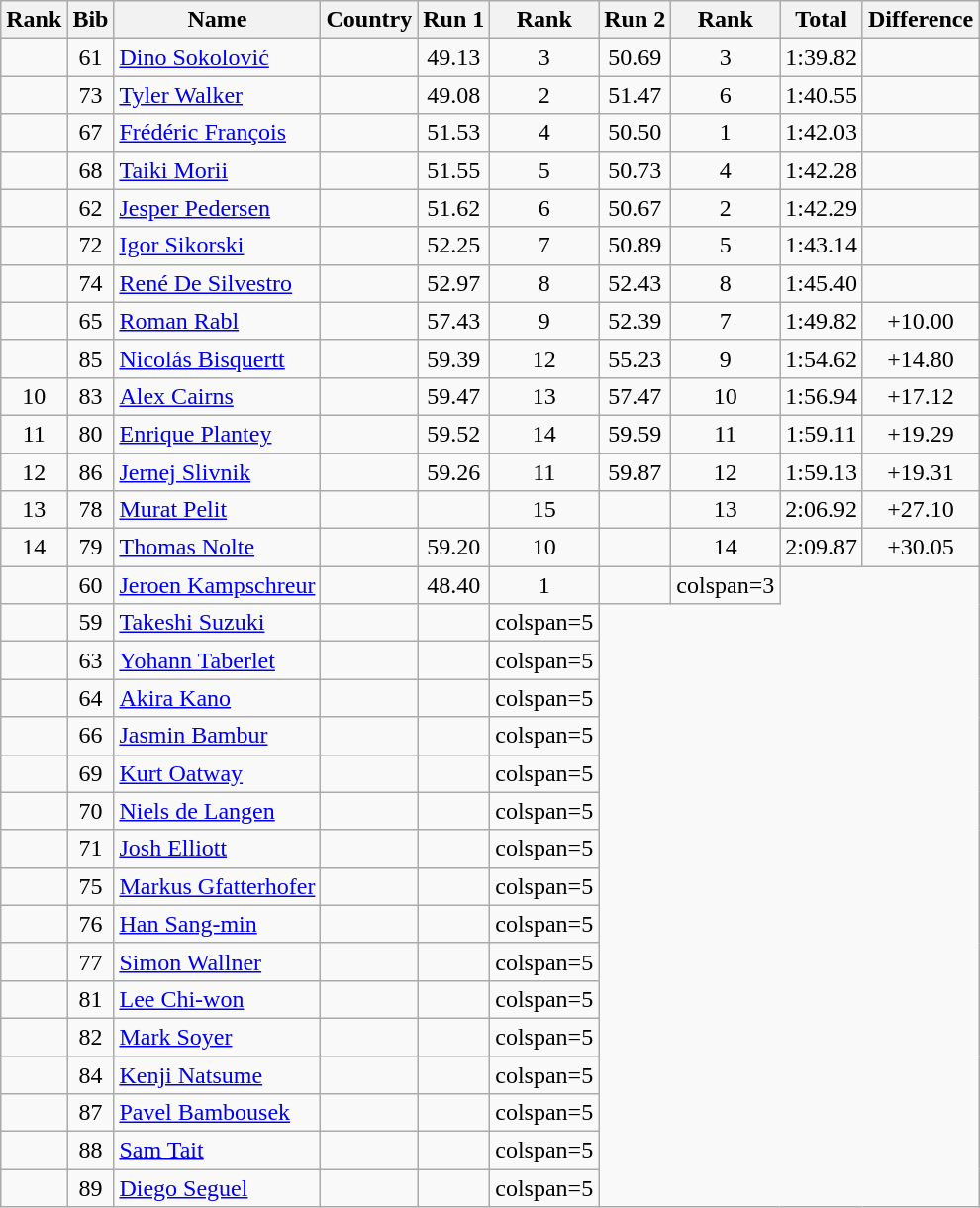<table class="wikitable sortable" style="text-align:center">
<tr>
<th>Rank</th>
<th>Bib</th>
<th>Name</th>
<th>Country</th>
<th>Run 1</th>
<th>Rank</th>
<th>Run 2</th>
<th>Rank</th>
<th>Total</th>
<th>Difference</th>
</tr>
<tr>
<td></td>
<td>61</td>
<td align="left"><a href='#'>Dino Sokolović</a></td>
<td align="left"></td>
<td>49.13</td>
<td>3</td>
<td>50.69</td>
<td>3</td>
<td>1:39.82</td>
<td></td>
</tr>
<tr>
<td></td>
<td>73</td>
<td align="left"><a href='#'>Tyler Walker</a></td>
<td align="left"></td>
<td>49.08</td>
<td>2</td>
<td>51.47</td>
<td>6</td>
<td>1:40.55</td>
<td></td>
</tr>
<tr>
<td></td>
<td>67</td>
<td align="left"><a href='#'>Frédéric François</a></td>
<td align="left"></td>
<td>51.53</td>
<td>4</td>
<td>50.50</td>
<td>1</td>
<td>1:42.03</td>
<td></td>
</tr>
<tr>
<td></td>
<td>68</td>
<td align="left"><a href='#'>Taiki Morii</a></td>
<td align="left"></td>
<td>51.55</td>
<td>5</td>
<td>50.73</td>
<td>4</td>
<td>1:42.28</td>
<td></td>
</tr>
<tr>
<td></td>
<td>62</td>
<td align="left"><a href='#'>Jesper Pedersen</a></td>
<td align="left"></td>
<td>51.62</td>
<td>6</td>
<td>50.67</td>
<td>2</td>
<td>1:42.29</td>
<td></td>
</tr>
<tr>
<td></td>
<td>72</td>
<td align="left"><a href='#'>Igor Sikorski</a></td>
<td align="left"></td>
<td>52.25</td>
<td>7</td>
<td>50.89</td>
<td>5</td>
<td>1:43.14</td>
<td></td>
</tr>
<tr>
<td></td>
<td>74</td>
<td align="left"><a href='#'>René De Silvestro</a></td>
<td align="left"></td>
<td>52.97</td>
<td>8</td>
<td>52.43</td>
<td>8</td>
<td>1:45.40</td>
<td></td>
</tr>
<tr>
<td></td>
<td>65</td>
<td align="left"><a href='#'>Roman Rabl</a></td>
<td align="left"></td>
<td>57.43</td>
<td>9</td>
<td>52.39</td>
<td>7</td>
<td>1:49.82</td>
<td>+10.00</td>
</tr>
<tr>
<td></td>
<td>85</td>
<td align="left"><a href='#'>Nicolás Bisquertt</a></td>
<td align="left"></td>
<td>59.39</td>
<td>12</td>
<td>55.23</td>
<td>9</td>
<td>1:54.62</td>
<td>+14.80</td>
</tr>
<tr>
<td>10</td>
<td>83</td>
<td align="left"><a href='#'>Alex Cairns</a></td>
<td align="left"></td>
<td>59.47</td>
<td>13</td>
<td>57.47</td>
<td>10</td>
<td>1:56.94</td>
<td>+17.12</td>
</tr>
<tr>
<td>11</td>
<td>80</td>
<td align="left"><a href='#'>Enrique Plantey</a></td>
<td align="left"></td>
<td>59.52</td>
<td>14</td>
<td>59.59</td>
<td>11</td>
<td>1:59.11</td>
<td>+19.29</td>
</tr>
<tr>
<td>12</td>
<td>86</td>
<td align="left"><a href='#'>Jernej Slivnik</a></td>
<td align="left"></td>
<td>59.26</td>
<td>11</td>
<td>59.87</td>
<td>12</td>
<td>1:59.13</td>
<td>+19.31</td>
</tr>
<tr>
<td>13</td>
<td>78</td>
<td align="left"><a href='#'>Murat Pelit</a></td>
<td align="left"></td>
<td></td>
<td>15</td>
<td></td>
<td>13</td>
<td>2:06.92</td>
<td>+27.10</td>
</tr>
<tr>
<td>14</td>
<td>79</td>
<td align="left"><a href='#'>Thomas Nolte</a></td>
<td align="left"></td>
<td>59.20</td>
<td>10</td>
<td></td>
<td>14</td>
<td>2:09.87</td>
<td>+30.05</td>
</tr>
<tr>
<td></td>
<td>60</td>
<td align="left"><a href='#'>Jeroen Kampschreur</a></td>
<td align="left"></td>
<td>48.40</td>
<td>1</td>
<td></td>
<td>colspan=3 </td>
</tr>
<tr>
<td></td>
<td>59</td>
<td align="left"><a href='#'>Takeshi Suzuki</a></td>
<td align="left"></td>
<td></td>
<td>colspan=5 </td>
</tr>
<tr>
<td></td>
<td>63</td>
<td align="left"><a href='#'>Yohann Taberlet</a></td>
<td align="left"></td>
<td></td>
<td>colspan=5 </td>
</tr>
<tr>
<td></td>
<td>64</td>
<td align="left"><a href='#'>Akira Kano</a></td>
<td align="left"></td>
<td></td>
<td>colspan=5 </td>
</tr>
<tr>
<td></td>
<td>66</td>
<td align="left"><a href='#'>Jasmin Bambur</a></td>
<td align="left"></td>
<td></td>
<td>colspan=5 </td>
</tr>
<tr>
<td></td>
<td>69</td>
<td align="left"><a href='#'>Kurt Oatway</a></td>
<td align="left"></td>
<td></td>
<td>colspan=5 </td>
</tr>
<tr>
<td></td>
<td>70</td>
<td align="left"><a href='#'>Niels de Langen</a></td>
<td align="left"></td>
<td></td>
<td>colspan=5 </td>
</tr>
<tr>
<td></td>
<td>71</td>
<td align="left"><a href='#'>Josh Elliott</a></td>
<td align="left"></td>
<td></td>
<td>colspan=5 </td>
</tr>
<tr>
<td></td>
<td>75</td>
<td align="left"><a href='#'>Markus Gfatterhofer</a></td>
<td align="left"></td>
<td></td>
<td>colspan=5 </td>
</tr>
<tr>
<td></td>
<td>76</td>
<td align="left"><a href='#'>Han Sang-min</a></td>
<td align="left"></td>
<td></td>
<td>colspan=5 </td>
</tr>
<tr>
<td></td>
<td>77</td>
<td align="left"><a href='#'>Simon Wallner</a></td>
<td align="left"></td>
<td></td>
<td>colspan=5 </td>
</tr>
<tr>
<td></td>
<td>81</td>
<td align="left"><a href='#'>Lee Chi-won</a></td>
<td align="left"></td>
<td></td>
<td>colspan=5 </td>
</tr>
<tr>
<td></td>
<td>82</td>
<td align="left"><a href='#'>Mark Soyer</a></td>
<td align="left"></td>
<td></td>
<td>colspan=5 </td>
</tr>
<tr>
<td></td>
<td>84</td>
<td align="left"><a href='#'>Kenji Natsume</a></td>
<td align="left"></td>
<td></td>
<td>colspan=5 </td>
</tr>
<tr>
<td></td>
<td>87</td>
<td align="left"><a href='#'>Pavel Bambousek</a></td>
<td align="left"></td>
<td></td>
<td>colspan=5 </td>
</tr>
<tr>
<td></td>
<td>88</td>
<td align="left"><a href='#'>Sam Tait</a></td>
<td align="left"></td>
<td></td>
<td>colspan=5 </td>
</tr>
<tr>
<td></td>
<td>89</td>
<td align="left"><a href='#'>Diego Seguel</a></td>
<td align="left"></td>
<td></td>
<td>colspan=5 </td>
</tr>
</table>
